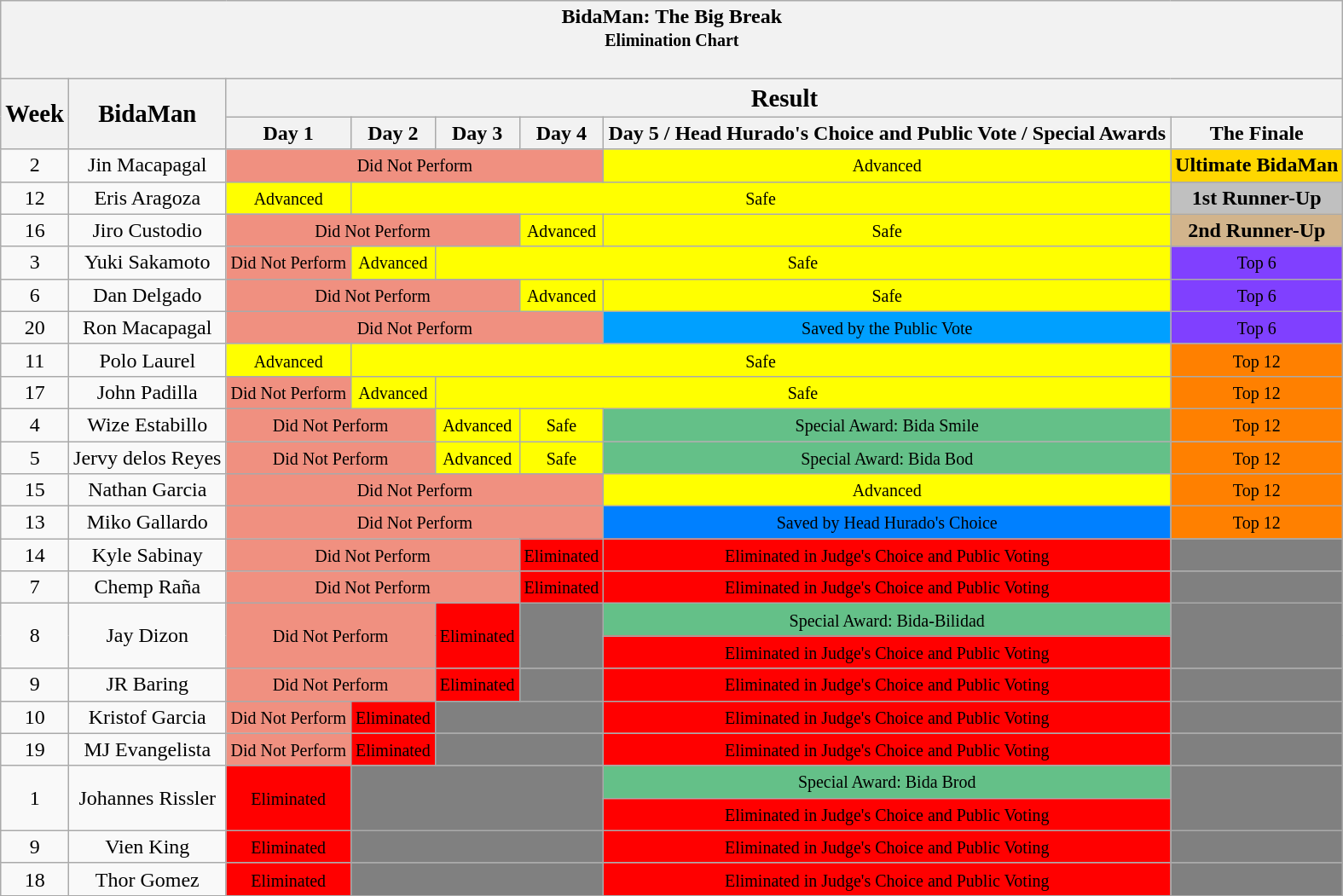<table class="wikitable" style="text-align:center">
<tr>
<th colspan="8">BidaMan: The Big Break<br><small>Elimination Chart</small><br><br>









</th>
</tr>
<tr>
<th rowspan="2"><big>Week</big></th>
<th rowspan="2"><big>BidaMan</big></th>
<th colspan="6"><big>Result<br></big></th>
</tr>
<tr>
<th>Day 1</th>
<th>Day 2</th>
<th>Day 3</th>
<th>Day 4</th>
<th>Day 5 / Head Hurado's Choice and Public Vote / Special Awards</th>
<th>The Finale</th>
</tr>
<tr>
<td>2</td>
<td>Jin Macapagal</td>
<td colspan=4 style=background-color:#f09080><small>Did Not Perform</small></td>
<td style=background-color:#FFFF00><small>Advanced</small></td>
<td style=background-color:gold><strong>Ultimate BidaMan</strong></td>
</tr>
<tr>
<td>12</td>
<td>Eris Aragoza</td>
<td style=background-color:#FFFF00><small>Advanced</small></td>
<td colspan=4 style=background-color:#FFFF00><small>Safe</small></td>
<td style=background-color:silver><strong>1st Runner-Up</strong></td>
</tr>
<tr>
<td>16</td>
<td>Jiro Custodio</td>
<td colspan=3 style=background-color:#f09080><small>Did Not Perform</small></td>
<td style=background-color:#FFFF00><small>Advanced</small></td>
<td style=background-color:#FFFF00><small>Safe</small></td>
<td style=background-color:tan><strong>2nd Runner-Up</strong></td>
</tr>
<tr>
<td>3</td>
<td>Yuki Sakamoto</td>
<td colspan=1 style=background-color:#f09080><small>Did Not Perform</small></td>
<td style=background-color:#FFFF00><small>Advanced</small></td>
<td colspan=3 style=background-color:#FFFF00><small>Safe</small></td>
<td style=background-color:#8040FF><small>Top 6</small></td>
</tr>
<tr>
<td>6</td>
<td>Dan Delgado</td>
<td colspan=3 style=background-color:#f09080><small>Did Not Perform</small></td>
<td style=background-color:#FFFF00><small>Advanced</small></td>
<td style=background-color:#FFFF00><small>Safe</small></td>
<td style=background-color:#8040FF><small>Top 6</small></td>
</tr>
<tr>
<td>20</td>
<td>Ron Macapagal</td>
<td colspan=4 style=background-color:#f09080><small>Did Not Perform</small></td>
<td style=background-color:#00A0FF><small>Saved by the Public Vote</small></td>
<td style=background-color:#8040FF><small>Top 6</small></td>
</tr>
<tr>
<td>11</td>
<td>Polo Laurel</td>
<td style=background-color:#FFFF00><small>Advanced</small></td>
<td colspan=4 style=background-color:#FFFF00><small>Safe</small></td>
<td style=background-color:#FF8000><small>Top 12 </small></td>
</tr>
<tr>
<td>17</td>
<td>John Padilla</td>
<td colspan=1 style=background-color:#f09080><small>Did Not Perform</small></td>
<td style=background-color:#FFFF00><small>Advanced</small></td>
<td colspan=3 style=background-color:#FFFF00><small>Safe</small></td>
<td style=background-color:#FF8000><small>Top 12 </small></td>
</tr>
<tr>
<td>4</td>
<td>Wize Estabillo</td>
<td colspan=2 style=background-color:#f09080><small>Did Not Perform</small></td>
<td style=background-color:#FFFF00><small>Advanced</small></td>
<td style="background-color:#FFFF00"><small>Safe</small></td>
<td style=background-color:#64c088><small>Special Award: Bida Smile</small></td>
<td style="background-color:#FF8000"><small>Top 12 </small></td>
</tr>
<tr>
<td>5</td>
<td>Jervy delos Reyes</td>
<td colspan=2 style=background-color:#f09080><small>Did Not Perform</small></td>
<td style=background-color:#FFFF00><small>Advanced</small></td>
<td style="background-color:#FFFF00"><small>Safe</small></td>
<td style=background-color:#64c088><small>Special Award: Bida Bod</small></td>
<td style="background-color:#FF8000"><small>Top 12 </small></td>
</tr>
<tr>
<td>15</td>
<td>Nathan Garcia</td>
<td colspan=4 style=background-color:#f09080><small>Did Not Perform</small></td>
<td style=background-color:#FFFF00><small>Advanced</small></td>
<td style=background-color:#FF8000><small>Top 12 </small></td>
</tr>
<tr>
<td>13</td>
<td>Miko Gallardo</td>
<td colspan=4 style=background-color:#f09080><small>Did Not Perform</small></td>
<td style=background-color:#0080FF><small>Saved by Head Hurado's Choice</small></td>
<td style=background-color:#FF8000><small>Top 12 </small></td>
</tr>
<tr>
<td>14</td>
<td>Kyle Sabinay</td>
<td colspan=3 style=background-color:#f09080><small>Did Not Perform</small></td>
<td style=background-color:#FF0000><small>Eliminated</small></td>
<td style=background-color:#FF0000><small>Eliminated in Judge's Choice and Public Voting</small></td>
<td style=background-color:#808080></td>
</tr>
<tr>
<td>7</td>
<td>Chemp Raña</td>
<td colspan=3 style=background-color:#f09080><small>Did Not Perform</small></td>
<td style=background-color:#FF0000><small>Eliminated</small></td>
<td style=background-color:#FF0000><small>Eliminated in Judge's Choice and Public Voting</small></td>
<td style=background-color:#808080></td>
</tr>
<tr>
<td rowspan="2">8</td>
<td rowspan="2">Jay Dizon</td>
<td colspan="2" rowspan="2" style=background-color:#f09080><small>Did Not Perform</small></td>
<td rowspan="2" style=background-color:#FF0000><small>Eliminated</small></td>
<td rowspan="2" style=background-color:#808080></td>
<td style=background-color:#64c088><small>Special Award: Bida-Bilidad</small></td>
<td rowspan="2" style=background-color:#808080></td>
</tr>
<tr>
<td style="background-color:#FF0000"><small>Eliminated in Judge's Choice and Public Voting</small></td>
</tr>
<tr>
<td>9</td>
<td>JR Baring</td>
<td colspan=2 style=background-color:#f09080><small>Did Not Perform</small></td>
<td style=background-color:#FF0000><small>Eliminated</small></td>
<td style=background-color:#808080></td>
<td style=background-color:#FF0000><small>Eliminated in Judge's Choice and Public Voting</small></td>
<td style=background-color:#808080></td>
</tr>
<tr>
<td>10</td>
<td>Kristof Garcia</td>
<td colspan=1 style=background-color:#f09080><small>Did Not Perform</small></td>
<td style=background-color:#FF0000><small>Eliminated</small></td>
<td colspan=2 style=background-color:#808080></td>
<td style=background-color:#FF0000><small>Eliminated in Judge's Choice and Public Voting</small></td>
<td style=background-color:#808080></td>
</tr>
<tr>
<td>19</td>
<td>MJ Evangelista</td>
<td colspan=1 style=background-color:#f09080><small>Did Not Perform</small></td>
<td style=background-color:#FF0000><small>Eliminated</small></td>
<td colspan=2 style=background-color:#808080></td>
<td style=background-color:#FF0000><small>Eliminated in Judge's Choice and Public Voting</small></td>
<td style=background-color:#808080></td>
</tr>
<tr>
<td rowspan="2">1</td>
<td rowspan="2">Johannes Rissler</td>
<td rowspan="2" style="background-color:#FF0000"><small>Eliminated</small></td>
<td colspan="3" rowspan="2" style=background-color:#808080></td>
<td style=background-color:#64c088><small>Special Award: Bida Brod</small></td>
<td rowspan="2" style=background-color:#808080></td>
</tr>
<tr>
<td style="background-color:#FF0000"><small>Eliminated in Judge's Choice and Public Voting</small></td>
</tr>
<tr>
<td>9</td>
<td>Vien King</td>
<td style=background-color:#FF0000><small>Eliminated</small></td>
<td colspan=3 style=background-color:#808080></td>
<td style=background-color:#FF0000><small>Eliminated in Judge's Choice and Public Voting</small></td>
<td style=background-color:#808080></td>
</tr>
<tr>
<td>18</td>
<td>Thor Gomez</td>
<td style=background-color:#FF0000><small>Eliminated</small></td>
<td colspan=3 style=background-color:#808080></td>
<td style=background-color:#FF0000><small>Eliminated in Judge's Choice and Public Voting</small></td>
<td style=background-color:#808080></td>
</tr>
<tr>
</tr>
</table>
